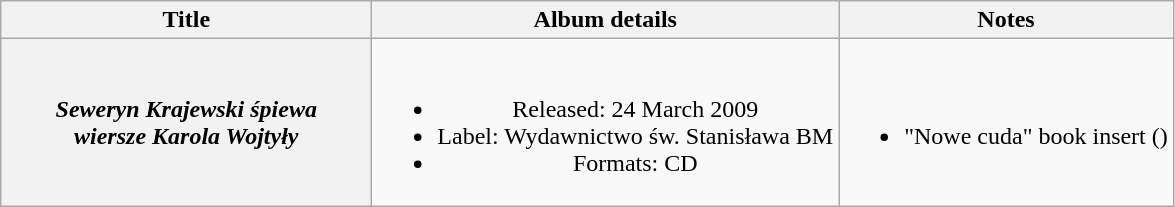<table class="wikitable plainrowheaders" style="text-align:center;">
<tr>
<th scope="col" style="width:15em;">Title</th>
<th scope="col">Album details</th>
<th scope="col">Notes</th>
</tr>
<tr>
<th scope="row"><em>Seweryn Krajewski śpiewa<br>wiersze Karola Wojtyły</em></th>
<td><br><ul><li>Released: 24 March 2009</li><li>Label: Wydawnictwo św. Stanisława BM</li><li>Formats: CD</li></ul></td>
<td><br><ul><li>"Nowe cuda" book insert ()</li></ul></td>
</tr>
</table>
